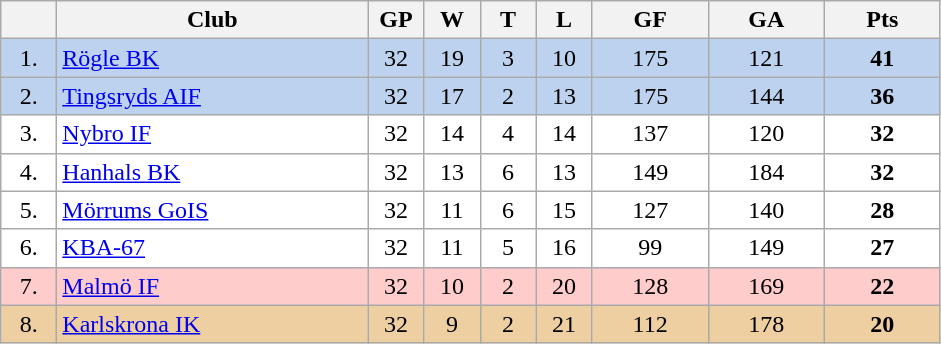<table class="wikitable">
<tr>
<th width="30"></th>
<th width="200">Club</th>
<th width="30">GP</th>
<th width="30">W</th>
<th width="30">T</th>
<th width="30">L</th>
<th width="70">GF</th>
<th width="70">GA</th>
<th width="70">Pts</th>
</tr>
<tr bgcolor="#BCD2EE" align="center">
<td>1.</td>
<td align="left"><a href='#'>Rögle BK</a></td>
<td>32</td>
<td>19</td>
<td>3</td>
<td>10</td>
<td>175</td>
<td>121</td>
<td><strong>41</strong></td>
</tr>
<tr bgcolor="#BCD2EE" align="center">
<td>2.</td>
<td align="left"><a href='#'>Tingsryds AIF</a></td>
<td>32</td>
<td>17</td>
<td>2</td>
<td>13</td>
<td>175</td>
<td>144</td>
<td><strong>36</strong></td>
</tr>
<tr bgcolor="#FFFFFF" align="center">
<td>3.</td>
<td align="left"><a href='#'>Nybro IF</a></td>
<td>32</td>
<td>14</td>
<td>4</td>
<td>14</td>
<td>137</td>
<td>120</td>
<td><strong>32</strong></td>
</tr>
<tr bgcolor="#FFFFFF" align="center">
<td>4.</td>
<td align="left"><a href='#'>Hanhals BK</a></td>
<td>32</td>
<td>13</td>
<td>6</td>
<td>13</td>
<td>149</td>
<td>184</td>
<td><strong>32</strong></td>
</tr>
<tr bgcolor="#FFFFFF" align="center">
<td>5.</td>
<td align="left"><a href='#'>Mörrums GoIS</a></td>
<td>32</td>
<td>11</td>
<td>6</td>
<td>15</td>
<td>127</td>
<td>140</td>
<td><strong>28</strong></td>
</tr>
<tr bgcolor="#FFFFFF" align="center">
<td>6.</td>
<td align="left"><a href='#'>KBA-67</a></td>
<td>32</td>
<td>11</td>
<td>5</td>
<td>16</td>
<td>99</td>
<td>149</td>
<td><strong>27</strong></td>
</tr>
<tr bgcolor="#FFCCCC" align="center">
<td>7.</td>
<td align="left"><a href='#'>Malmö IF</a></td>
<td>32</td>
<td>10</td>
<td>2</td>
<td>20</td>
<td>128</td>
<td>169</td>
<td><strong>22</strong></td>
</tr>
<tr bgcolor="#EECFA1" align="center">
<td>8.</td>
<td align="left"><a href='#'>Karlskrona IK</a></td>
<td>32</td>
<td>9</td>
<td>2</td>
<td>21</td>
<td>112</td>
<td>178</td>
<td><strong>20</strong></td>
</tr>
</table>
